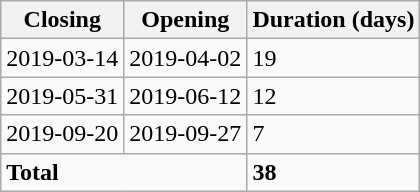<table class="wikitable">
<tr>
<th>Closing</th>
<th>Opening</th>
<th>Duration (days)</th>
</tr>
<tr>
<td>2019-03-14</td>
<td>2019-04-02</td>
<td>19 </td>
</tr>
<tr>
<td>2019-05-31</td>
<td>2019-06-12</td>
<td>12 </td>
</tr>
<tr>
<td>2019-09-20</td>
<td>2019-09-27</td>
<td>7 </td>
</tr>
<tr>
<td colspan="2"><strong>Total</strong></td>
<td><strong>38</strong></td>
</tr>
</table>
